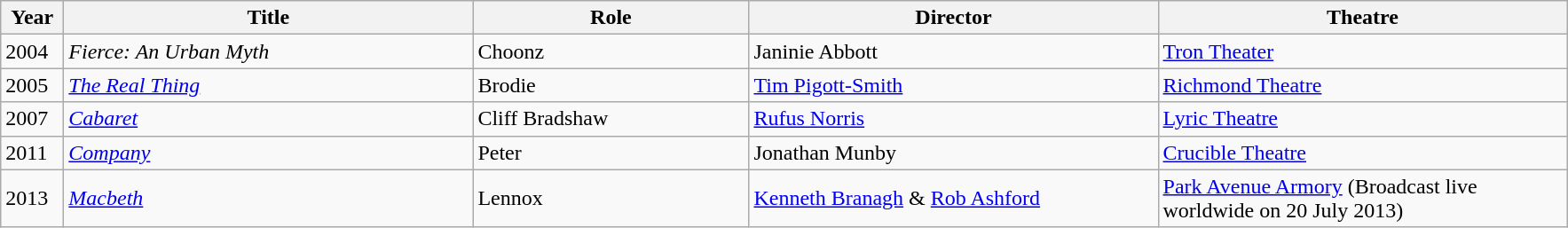<table class="wikitable">
<tr>
<th scope="col" width="40">Year</th>
<th scope="col" width="300">Title</th>
<th scope="col" width="200">Role</th>
<th scope="col" width="300">Director</th>
<th scope="col" width="300">Theatre</th>
</tr>
<tr>
<td>2004</td>
<td><em>Fierce: An Urban Myth</em></td>
<td>Choonz</td>
<td>Janinie Abbott</td>
<td><a href='#'>Tron Theater</a></td>
</tr>
<tr>
<td>2005</td>
<td><em><a href='#'>The Real Thing</a></em></td>
<td>Brodie</td>
<td><a href='#'>Tim Pigott-Smith</a></td>
<td><a href='#'>Richmond Theatre</a></td>
</tr>
<tr>
<td>2007</td>
<td><em><a href='#'>Cabaret</a></em></td>
<td>Cliff Bradshaw</td>
<td><a href='#'>Rufus Norris</a></td>
<td><a href='#'>Lyric Theatre</a></td>
</tr>
<tr>
<td>2011</td>
<td><em><a href='#'>Company</a></em></td>
<td>Peter</td>
<td>Jonathan Munby</td>
<td><a href='#'>Crucible Theatre</a></td>
</tr>
<tr>
<td>2013</td>
<td><em><a href='#'>Macbeth</a></em></td>
<td>Lennox</td>
<td><a href='#'>Kenneth Branagh</a> & <a href='#'>Rob Ashford</a></td>
<td><a href='#'>Park Avenue Armory</a> (Broadcast live worldwide on 20 July 2013)</td>
</tr>
</table>
